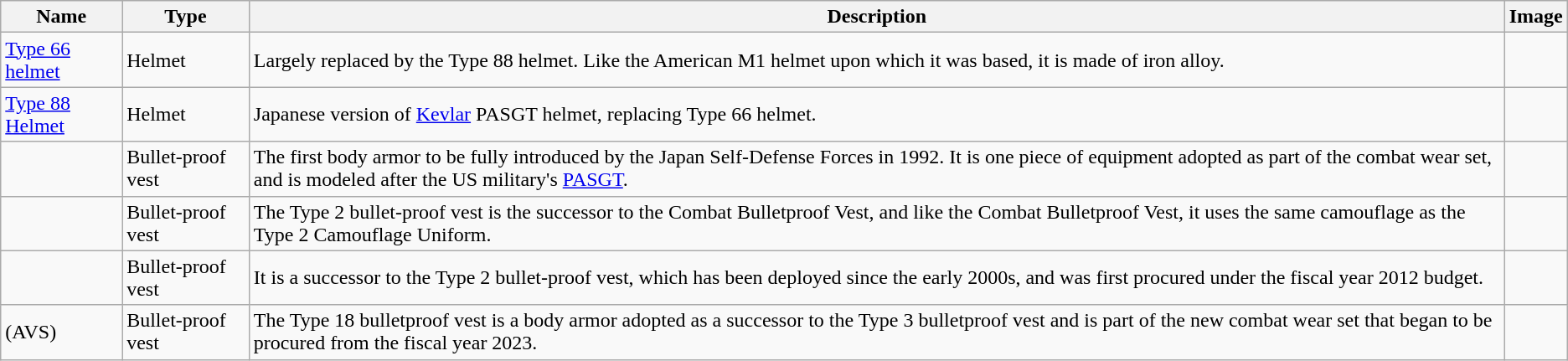<table class="wikitable mw-collapsible">
<tr>
<th>Name</th>
<th>Type</th>
<th>Description</th>
<th>Image</th>
</tr>
<tr>
<td><a href='#'>Type 66 helmet</a></td>
<td>Helmet</td>
<td>Largely replaced by the Type 88 helmet. Like the American M1 helmet upon which it was based, it is made of iron alloy.</td>
<td></td>
</tr>
<tr>
<td><a href='#'>Type 88 Helmet</a></td>
<td>Helmet</td>
<td>Japanese version of <a href='#'>Kevlar</a> PASGT helmet, replacing Type 66 helmet.</td>
<td></td>
</tr>
<tr>
<td></td>
<td>Bullet-proof vest</td>
<td>The first body armor to be fully introduced by the Japan Self-Defense Forces in 1992. It is one piece of equipment adopted as part of the combat wear set, and is modeled after the US military's <a href='#'>PASGT</a>.</td>
<td></td>
</tr>
<tr>
<td></td>
<td>Bullet-proof vest</td>
<td>The Type 2 bullet-proof vest is the successor to the Combat Bulletproof Vest, and like the Combat Bulletproof Vest, it uses the same camouflage as the Type 2 Camouflage Uniform.</td>
<td></td>
</tr>
<tr>
<td></td>
<td>Bullet-proof vest</td>
<td>It is a successor to the Type 2 bullet-proof vest, which has been deployed since the early 2000s, and was first procured under the fiscal year 2012 budget.</td>
<td></td>
</tr>
<tr>
<td> (AVS)</td>
<td>Bullet-proof vest</td>
<td>The Type 18 bulletproof vest is a body armor adopted as a successor to the Type 3 bulletproof vest and is part of the new combat wear set that began to be procured from the fiscal year 2023.</td>
<td></td>
</tr>
</table>
